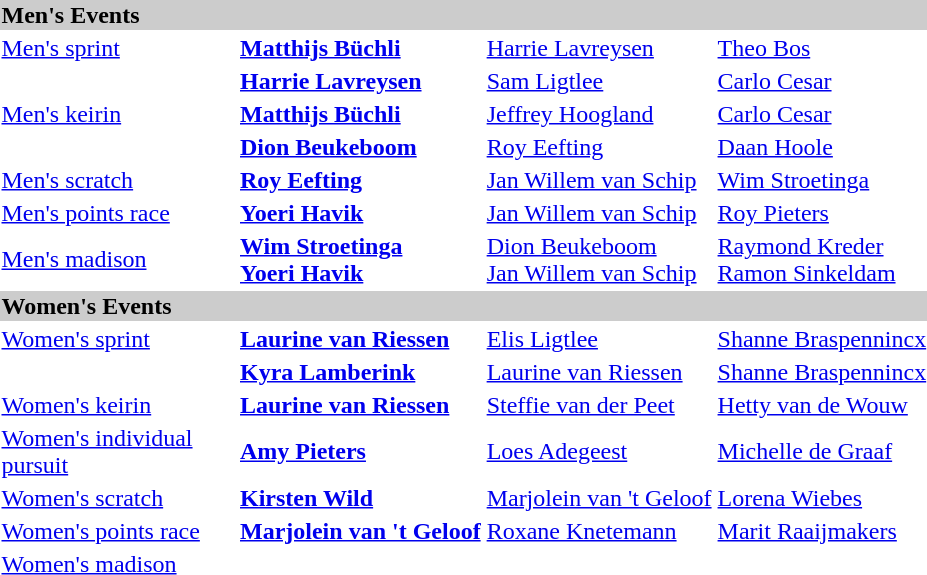<table>
<tr bgcolor="#cccccc">
<td colspan=4><strong>Men's Events</strong></td>
</tr>
<tr>
<td><a href='#'>Men's sprint</a></td>
<td><strong><a href='#'>Matthijs Büchli</a></strong></td>
<td><a href='#'>Harrie Lavreysen</a></td>
<td><a href='#'>Theo Bos</a></td>
</tr>
<tr>
<td></td>
<td><strong><a href='#'>Harrie Lavreysen</a></strong></td>
<td><a href='#'>Sam Ligtlee</a></td>
<td><a href='#'>Carlo Cesar</a></td>
</tr>
<tr>
<td><a href='#'>Men's keirin</a></td>
<td><strong><a href='#'>Matthijs Büchli</a></strong></td>
<td><a href='#'>Jeffrey Hoogland</a></td>
<td><a href='#'>Carlo Cesar</a></td>
</tr>
<tr>
<td></td>
<td><strong><a href='#'>Dion Beukeboom</a></strong></td>
<td><a href='#'>Roy Eefting</a></td>
<td><a href='#'>Daan Hoole</a></td>
</tr>
<tr>
<td><a href='#'>Men's scratch</a></td>
<td><strong><a href='#'>Roy Eefting</a></strong></td>
<td><a href='#'>Jan Willem van Schip</a></td>
<td><a href='#'>Wim Stroetinga</a></td>
</tr>
<tr>
<td><a href='#'>Men's points race</a></td>
<td><strong><a href='#'>Yoeri Havik</a></strong></td>
<td><a href='#'>Jan Willem van Schip</a></td>
<td><a href='#'>Roy Pieters</a></td>
</tr>
<tr>
<td><a href='#'>Men's madison</a></td>
<td><strong><a href='#'>Wim Stroetinga</a></strong><br><strong><a href='#'>Yoeri Havik</a></strong></td>
<td><a href='#'>Dion Beukeboom</a><br><a href='#'>Jan Willem van Schip</a></td>
<td><a href='#'>Raymond Kreder</a><br><a href='#'>Ramon Sinkeldam</a></td>
</tr>
<tr bgcolor="#cccccc">
<td colspan=4><strong>Women's Events</strong></td>
</tr>
<tr>
<td><a href='#'>Women's sprint</a></td>
<td><strong><a href='#'>Laurine van Riessen</a></strong></td>
<td><a href='#'>Elis Ligtlee</a></td>
<td><a href='#'>Shanne Braspennincx</a></td>
</tr>
<tr>
<td></td>
<td><strong><a href='#'>Kyra Lamberink</a></strong></td>
<td><a href='#'>Laurine van Riessen</a></td>
<td><a href='#'>Shanne Braspennincx</a></td>
</tr>
<tr>
<td><a href='#'>Women's keirin</a></td>
<td><strong><a href='#'>Laurine van Riessen</a></strong></td>
<td><a href='#'>Steffie van der Peet</a></td>
<td><a href='#'>Hetty van de Wouw</a></td>
</tr>
<tr>
<td width=155><a href='#'>Women's individual pursuit</a></td>
<td><strong><a href='#'>Amy Pieters</a></strong></td>
<td><a href='#'>Loes Adegeest</a></td>
<td><a href='#'>Michelle de Graaf</a></td>
</tr>
<tr>
<td><a href='#'>Women's scratch</a></td>
<td><strong><a href='#'>Kirsten Wild</a></strong></td>
<td><a href='#'>Marjolein van 't Geloof</a></td>
<td><a href='#'>Lorena Wiebes</a></td>
</tr>
<tr>
<td><a href='#'>Women's points race</a></td>
<td><strong><a href='#'>Marjolein van 't Geloof</a></strong></td>
<td><a href='#'>Roxane Knetemann</a></td>
<td><a href='#'>Marit Raaijmakers</a></td>
</tr>
<tr>
<td><a href='#'>Women's madison</a></td>
<td></td>
<td></td>
<td></td>
</tr>
</table>
